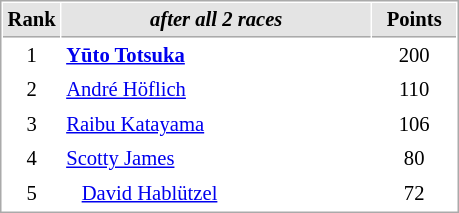<table cellspacing="1" cellpadding="3" style="border:1px solid #aaa; font-size:86%;">
<tr style="background:#e4e4e4;">
<th style="border-bottom:1px solid #aaa; width:10px;">Rank</th>
<th style="border-bottom:1px solid #aaa; width:200px;"><em>after all 2 races</em></th>
<th style="border-bottom:1px solid #aaa; width:50px;">Points</th>
</tr>
<tr>
<td align=center>1</td>
<td><strong> <a href='#'>Yūto Totsuka</a></strong></td>
<td align=center>200</td>
</tr>
<tr>
<td align=center>2</td>
<td> <a href='#'>André Höflich</a></td>
<td align=center>110</td>
</tr>
<tr>
<td align=center>3</td>
<td> <a href='#'>Raibu Katayama</a></td>
<td align=center>106</td>
</tr>
<tr>
<td align=center>4</td>
<td> <a href='#'>Scotty James</a></td>
<td align=center>80</td>
</tr>
<tr>
<td align=center>5</td>
<td>   <a href='#'>David Hablützel</a></td>
<td align=center>72</td>
</tr>
</table>
